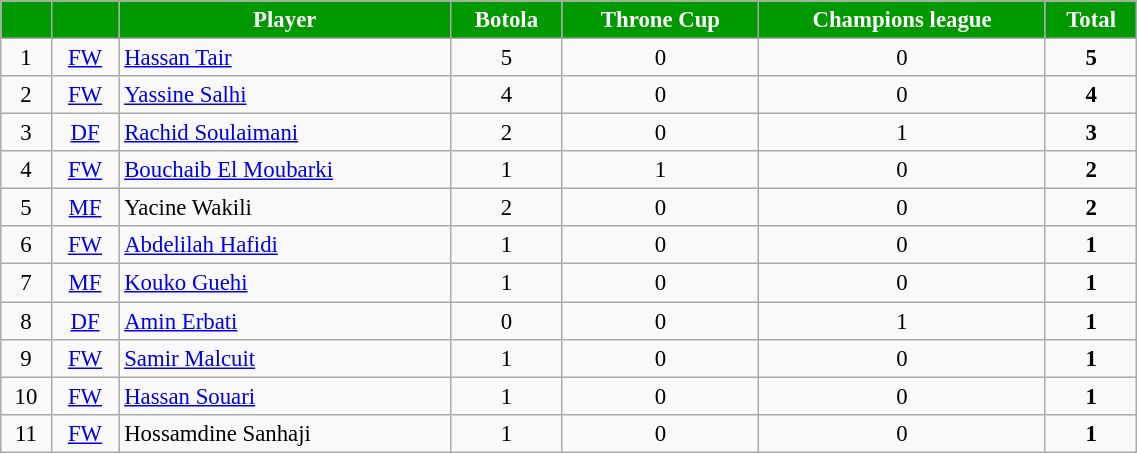<table class="wikitable" style="width:60%; text-align:center; font-size:95%; text-align:centre;">
<tr>
<th style="background:#009900; color:white;"></th>
<th style="background:#009900; color:white;"></th>
<th style="background:#009900; color:white;">Player</th>
<th style="background:#009900; color:white;">Botola</th>
<th style="background:#009900; color:white;">Throne Cup</th>
<th style="background:#009900; color:white;">Champions league</th>
<th style="background:#009900; color:white;">Total</th>
</tr>
<tr>
<td rowspan="-">1</td>
<td><a href='#'>FW</a></td>
<td rowspan="-" style="text-align:left;"> <a href='#'>Hassan Tair</a></td>
<td rowspan="-">5</td>
<td rowspan="-">0</td>
<td rowspan="-">0</td>
<td rowspan="-"><strong>5</strong></td>
</tr>
<tr>
<td rowspan="-">2</td>
<td><a href='#'>FW</a></td>
<td rowspan="-" style="text-align:left;"> <a href='#'>Yassine Salhi</a></td>
<td rowspan="-">4</td>
<td rowspan="-">0</td>
<td rowspan="-">0</td>
<td rowspan="-"><strong>4</strong></td>
</tr>
<tr>
<td rowspan="-">3</td>
<td rowspan="-"><a href='#'>DF</a></td>
<td rowspan="-" style="text-align:left;"> <a href='#'>Rachid Soulaimani</a></td>
<td rowspan="-">2</td>
<td rowspan="-">0</td>
<td rowspan="-">1</td>
<td rowspan="-"><strong>3</strong></td>
</tr>
<tr>
<td rowspan="-">4</td>
<td><a href='#'>FW</a></td>
<td rowspan="-" style="text-align:left;"> <a href='#'>Bouchaib El Moubarki</a></td>
<td rowspan="-">1</td>
<td rowspan="-">1</td>
<td rowspan="-">0</td>
<td rowspan="-"><strong>2</strong></td>
</tr>
<tr>
<td rowspan="-">5</td>
<td><a href='#'>MF</a></td>
<td rowspan="-" style="text-align:left;"> Yacine Wakili</td>
<td rowspan="-">2</td>
<td rowspan="-">0</td>
<td rowspan="-">0</td>
<td rowspan="-"><strong>2</strong></td>
</tr>
<tr>
<td rowspan="-">6</td>
<td><a href='#'>FW</a></td>
<td style="text-align:left;"> <a href='#'>Abdelilah Hafidi</a></td>
<td rowspan="-">1</td>
<td rowspan="-">0</td>
<td rowspan="-">0</td>
<td rowspan="-"><strong>1</strong></td>
</tr>
<tr>
<td rowspan="-">7</td>
<td><a href='#'>MF</a></td>
<td rowspan="-" style="text-align:left;"> <a href='#'>Kouko Guehi</a></td>
<td rowspan="-">1</td>
<td rowspan="-">0</td>
<td rowspan="-">0</td>
<td rowspan="-"><strong>1</strong></td>
</tr>
<tr>
<td>8</td>
<td><a href='#'>DF</a></td>
<td rowspan="-" style="text-align:left;"> <a href='#'>Amin Erbati</a></td>
<td>0</td>
<td>0</td>
<td>1</td>
<td><strong>1</strong></td>
</tr>
<tr>
<td rowspan="-">9</td>
<td><a href='#'>FW</a></td>
<td rowspan="-" style="text-align:left;"> <a href='#'>Samir Malcuit</a></td>
<td rowspan="-">1</td>
<td rowspan="-">0</td>
<td rowspan="-">0</td>
<td rowspan="-"><strong>1</strong></td>
</tr>
<tr>
<td rowspan="-">10</td>
<td><a href='#'>FW</a></td>
<td rowspan="-" style="text-align:left;"> <a href='#'>Hassan Souari</a></td>
<td rowspan="-">1</td>
<td rowspan="-">0</td>
<td rowspan="-">0</td>
<td rowspan="-"><strong>1</strong></td>
</tr>
<tr>
<td rowspan="-">11</td>
<td><a href='#'>FW</a></td>
<td rowspan="-" style="text-align:left;"> Hossamdine Sanhaji</td>
<td rowspan="-">1</td>
<td rowspan="-">0</td>
<td rowspan="-">0</td>
<td rowspan="-"><strong>1</strong></td>
</tr>
</table>
